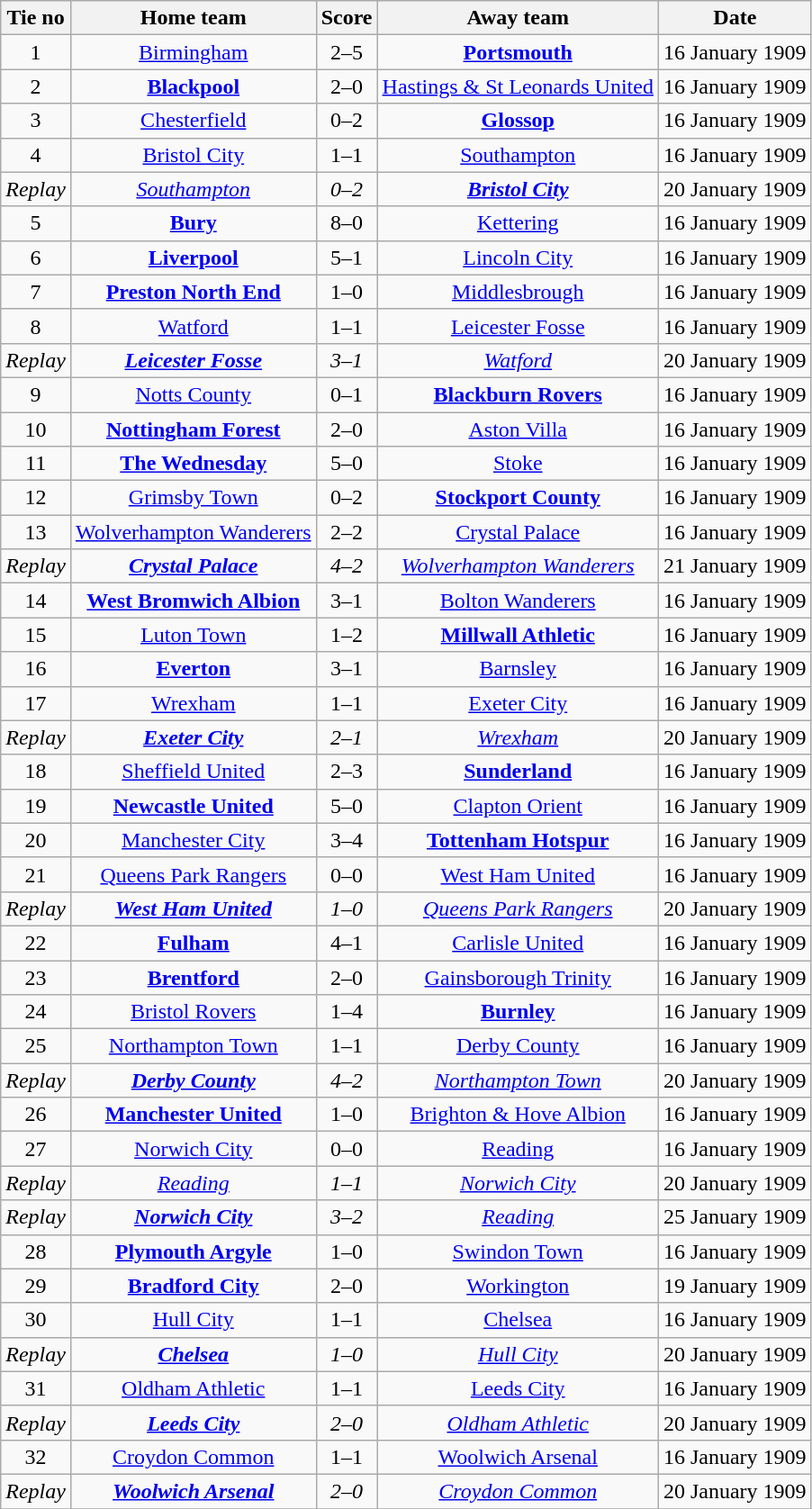<table class="wikitable" style="text-align: center">
<tr>
<th>Tie no</th>
<th>Home team</th>
<th>Score</th>
<th>Away team</th>
<th>Date</th>
</tr>
<tr>
<td>1</td>
<td><a href='#'>Birmingham</a></td>
<td>2–5</td>
<td><strong><a href='#'>Portsmouth</a></strong></td>
<td>16 January 1909</td>
</tr>
<tr>
<td>2</td>
<td><strong><a href='#'>Blackpool</a></strong></td>
<td>2–0</td>
<td><a href='#'>Hastings & St Leonards United</a></td>
<td>16 January 1909</td>
</tr>
<tr>
<td>3</td>
<td><a href='#'>Chesterfield</a></td>
<td>0–2</td>
<td><strong><a href='#'>Glossop</a></strong></td>
<td>16 January 1909</td>
</tr>
<tr>
<td>4</td>
<td><a href='#'>Bristol City</a></td>
<td>1–1</td>
<td><a href='#'>Southampton</a></td>
<td>16 January 1909</td>
</tr>
<tr>
<td><em>Replay</em></td>
<td><em><a href='#'>Southampton</a></em></td>
<td><em>0–2</em></td>
<td><strong><em><a href='#'>Bristol City</a></em></strong></td>
<td>20 January 1909</td>
</tr>
<tr>
<td>5</td>
<td><strong><a href='#'>Bury</a></strong></td>
<td>8–0</td>
<td><a href='#'>Kettering</a></td>
<td>16 January 1909</td>
</tr>
<tr>
<td>6</td>
<td><strong><a href='#'>Liverpool</a></strong></td>
<td>5–1</td>
<td><a href='#'>Lincoln City</a></td>
<td>16 January 1909</td>
</tr>
<tr>
<td>7</td>
<td><strong><a href='#'>Preston North End</a></strong></td>
<td>1–0</td>
<td><a href='#'>Middlesbrough</a></td>
<td>16 January 1909</td>
</tr>
<tr>
<td>8</td>
<td><a href='#'>Watford</a></td>
<td>1–1</td>
<td><a href='#'>Leicester Fosse</a></td>
<td>16 January 1909</td>
</tr>
<tr>
<td><em>Replay</em></td>
<td><strong><em><a href='#'>Leicester Fosse</a></em></strong></td>
<td><em>3–1</em></td>
<td><em><a href='#'>Watford</a></em></td>
<td>20 January 1909</td>
</tr>
<tr>
<td>9</td>
<td><a href='#'>Notts County</a></td>
<td>0–1</td>
<td><strong><a href='#'>Blackburn Rovers</a></strong></td>
<td>16 January 1909</td>
</tr>
<tr>
<td>10</td>
<td><strong><a href='#'>Nottingham Forest</a></strong></td>
<td>2–0</td>
<td><a href='#'>Aston Villa</a></td>
<td>16 January 1909</td>
</tr>
<tr>
<td>11</td>
<td><strong><a href='#'>The Wednesday</a></strong></td>
<td>5–0</td>
<td><a href='#'>Stoke</a></td>
<td>16 January 1909</td>
</tr>
<tr>
<td>12</td>
<td><a href='#'>Grimsby Town</a></td>
<td>0–2</td>
<td><strong><a href='#'>Stockport County</a></strong></td>
<td>16 January 1909</td>
</tr>
<tr>
<td>13</td>
<td><a href='#'>Wolverhampton Wanderers</a></td>
<td>2–2</td>
<td><a href='#'>Crystal Palace</a></td>
<td>16 January 1909</td>
</tr>
<tr>
<td><em>Replay</em></td>
<td><strong><em><a href='#'>Crystal Palace</a></em></strong></td>
<td><em>4–2</em></td>
<td><em><a href='#'>Wolverhampton Wanderers</a></em></td>
<td>21 January 1909</td>
</tr>
<tr>
<td>14</td>
<td><strong><a href='#'>West Bromwich Albion</a></strong></td>
<td>3–1</td>
<td><a href='#'>Bolton Wanderers</a></td>
<td>16 January 1909</td>
</tr>
<tr>
<td>15</td>
<td><a href='#'>Luton Town</a></td>
<td>1–2</td>
<td><strong><a href='#'>Millwall Athletic</a></strong></td>
<td>16 January 1909</td>
</tr>
<tr>
<td>16</td>
<td><strong><a href='#'>Everton</a></strong></td>
<td>3–1</td>
<td><a href='#'>Barnsley</a></td>
<td>16 January 1909</td>
</tr>
<tr>
<td>17</td>
<td><a href='#'>Wrexham</a></td>
<td>1–1</td>
<td><a href='#'>Exeter City</a></td>
<td>16 January 1909</td>
</tr>
<tr>
<td><em>Replay</em></td>
<td><strong><em><a href='#'>Exeter City</a></em></strong></td>
<td><em>2–1</em></td>
<td><em><a href='#'>Wrexham</a></em></td>
<td>20 January 1909</td>
</tr>
<tr>
<td>18</td>
<td><a href='#'>Sheffield United</a></td>
<td>2–3</td>
<td><strong><a href='#'>Sunderland</a></strong></td>
<td>16 January 1909</td>
</tr>
<tr>
<td>19</td>
<td><strong><a href='#'>Newcastle United</a></strong></td>
<td>5–0</td>
<td><a href='#'>Clapton Orient</a></td>
<td>16 January 1909</td>
</tr>
<tr>
<td>20</td>
<td><a href='#'>Manchester City</a></td>
<td>3–4</td>
<td><strong><a href='#'>Tottenham Hotspur</a></strong></td>
<td>16 January 1909</td>
</tr>
<tr>
<td>21</td>
<td><a href='#'>Queens Park Rangers</a></td>
<td>0–0</td>
<td><a href='#'>West Ham United</a></td>
<td>16 January 1909</td>
</tr>
<tr>
<td><em>Replay</em></td>
<td><strong><em><a href='#'>West Ham United</a></em></strong></td>
<td><em>1–0</em></td>
<td><em><a href='#'>Queens Park Rangers</a></em></td>
<td>20 January 1909</td>
</tr>
<tr>
<td>22</td>
<td><strong><a href='#'>Fulham</a></strong></td>
<td>4–1</td>
<td><a href='#'>Carlisle United</a></td>
<td>16 January 1909</td>
</tr>
<tr>
<td>23</td>
<td><strong><a href='#'>Brentford</a></strong></td>
<td>2–0</td>
<td><a href='#'>Gainsborough Trinity</a></td>
<td>16 January 1909</td>
</tr>
<tr>
<td>24</td>
<td><a href='#'>Bristol Rovers</a></td>
<td>1–4</td>
<td><strong><a href='#'>Burnley</a></strong></td>
<td>16 January 1909</td>
</tr>
<tr>
<td>25</td>
<td><a href='#'>Northampton Town</a></td>
<td>1–1</td>
<td><a href='#'>Derby County</a></td>
<td>16 January 1909</td>
</tr>
<tr>
<td><em>Replay</em></td>
<td><strong><em><a href='#'>Derby County</a></em></strong></td>
<td><em>4–2</em></td>
<td><em><a href='#'>Northampton Town</a></em></td>
<td>20 January 1909</td>
</tr>
<tr>
<td>26</td>
<td><strong><a href='#'>Manchester United</a></strong></td>
<td>1–0</td>
<td><a href='#'>Brighton & Hove Albion</a></td>
<td>16 January 1909</td>
</tr>
<tr>
<td>27</td>
<td><a href='#'>Norwich City</a></td>
<td>0–0</td>
<td><a href='#'>Reading</a></td>
<td>16 January 1909</td>
</tr>
<tr>
<td><em>Replay</em></td>
<td><em><a href='#'>Reading</a></em></td>
<td><em>1–1</em></td>
<td><em><a href='#'>Norwich City</a></em></td>
<td>20 January 1909</td>
</tr>
<tr>
<td><em>Replay</em></td>
<td><strong><em><a href='#'>Norwich City</a></em></strong></td>
<td><em>3–2</em></td>
<td><em><a href='#'>Reading</a></em></td>
<td>25 January 1909</td>
</tr>
<tr>
<td>28</td>
<td><strong><a href='#'>Plymouth Argyle</a></strong></td>
<td>1–0</td>
<td><a href='#'>Swindon Town</a></td>
<td>16 January 1909</td>
</tr>
<tr>
<td>29</td>
<td><strong><a href='#'>Bradford City</a></strong></td>
<td>2–0</td>
<td><a href='#'>Workington</a></td>
<td>19 January 1909</td>
</tr>
<tr>
<td>30</td>
<td><a href='#'>Hull City</a></td>
<td>1–1</td>
<td><a href='#'>Chelsea</a></td>
<td>16 January 1909</td>
</tr>
<tr>
<td><em>Replay</em></td>
<td><strong><em><a href='#'>Chelsea</a></em></strong></td>
<td><em>1–0</em></td>
<td><em><a href='#'>Hull City</a></em></td>
<td>20 January 1909</td>
</tr>
<tr>
<td>31</td>
<td><a href='#'>Oldham Athletic</a></td>
<td>1–1</td>
<td><a href='#'>Leeds City</a></td>
<td>16 January 1909</td>
</tr>
<tr>
<td><em>Replay</em></td>
<td><strong><em><a href='#'>Leeds City</a></em></strong></td>
<td><em>2–0</em></td>
<td><em><a href='#'>Oldham Athletic</a></em></td>
<td>20 January 1909</td>
</tr>
<tr>
<td>32</td>
<td><a href='#'>Croydon Common</a></td>
<td>1–1</td>
<td><a href='#'>Woolwich Arsenal</a></td>
<td>16 January 1909</td>
</tr>
<tr>
<td><em>Replay</em></td>
<td><strong><em><a href='#'>Woolwich Arsenal</a></em></strong></td>
<td><em>2–0</em></td>
<td><em><a href='#'>Croydon Common</a></em></td>
<td>20 January 1909</td>
</tr>
<tr>
</tr>
</table>
